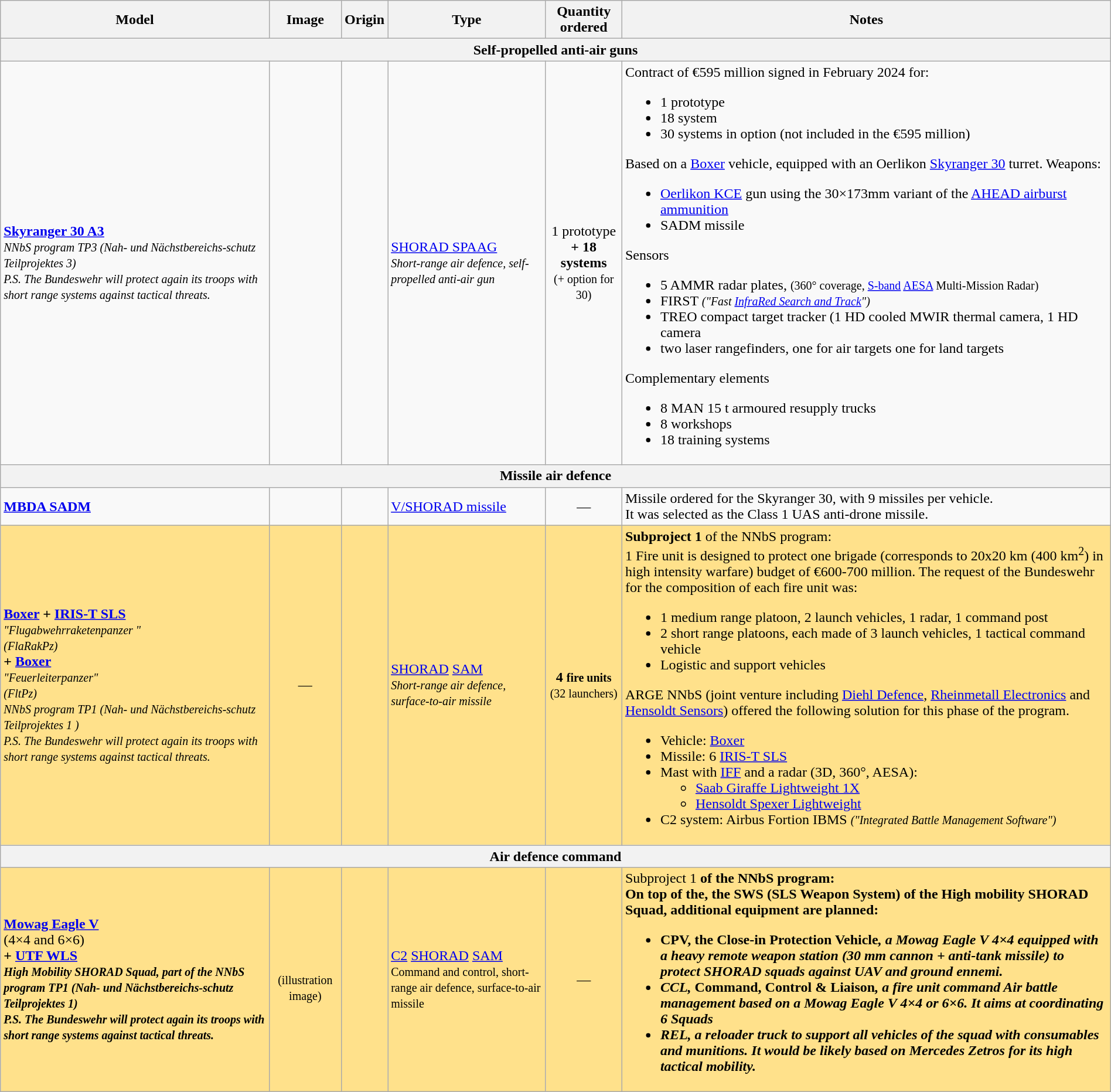<table class="wikitable" style="width:100%;">
<tr>
<th>Model</th>
<th>Image</th>
<th>Origin</th>
<th>Type</th>
<th>Quantity ordered</th>
<th>Notes</th>
</tr>
<tr>
<th colspan="6">Self-propelled anti-air guns</th>
</tr>
<tr>
<td><strong><a href='#'>Skyranger 30 A3</a></strong><br><em><small>NNbS program TP3 (Nah- und Nächstbereichs-schutz Teilprojektes 3)</small></em><br><em><small>P.S. The Bundeswehr will protect again its troops with short range systems against tactical threats.</small></em></td>
<td><strong></strong></td>
<td><small></small><br><small></small></td>
<td><a href='#'>SHORAD SPAAG</a><br><em><small>Short-range air defence, self-propelled anti-air gun</small></em></td>
<td style="text-align: center">1 prototype<br><strong>+ 18 systems</strong><br><small>(+ option for 30)</small></td>
<td>Contract of €595 million signed in February 2024 for:<br><ul><li>1 prototype</li><li>18 system</li><li>30 systems in option (not included in the €595 million)</li></ul>Based on a <a href='#'>Boxer</a> vehicle, equipped with an Oerlikon <a href='#'>Skyranger 30</a> turret. Weapons:<ul><li><a href='#'>Oerlikon KCE</a> gun using the 30×173mm variant of the <a href='#'>AHEAD airburst ammunition</a></li><li>SADM missile</li></ul>Sensors<ul><li>5 AMMR radar plates, <small>(360° coverage, <a href='#'>S-band</a> <a href='#'>AESA</a> Multi-Mission Radar)</small></li><li>FIRST <em><small>("Fast <a href='#'>InfraRed Search and Track</a>")</small></em></li><li>TREO compact target tracker (1 HD cooled MWIR thermal camera, 1 HD camera</li><li>two laser rangefinders, one for air targets one for land targets</li></ul>Complementary elements<ul><li>8 MAN 15 t armoured resupply trucks</li><li>8 workshops</li><li>18 training systems</li></ul></td>
</tr>
<tr>
<th colspan="6">Missile air defence</th>
</tr>
<tr>
<td><a href='#'><strong>MBDA SADM</strong></a></td>
<td></td>
<td><small></small></td>
<td><a href='#'>V/SHORAD missile</a></td>
<td style="text-align: center">—</td>
<td>Missile ordered for the Skyranger 30, with 9 missiles per vehicle.<br>It was selected as the Class 1 UAS anti-drone missile.</td>
</tr>
<tr>
<td style="background: #FFE18B;"><strong><a href='#'>Boxer</a> + <a href='#'>IRIS-T SLS</a></strong><br><em><small>"Flugabwehrraketenpanzer "</small></em><br><em><small>(FlaRakPz)</small></em><br><strong>+ <a href='#'>Boxer</a></strong><br><em><small>"Feuerleiterpanzer"</small></em><br><em><small>(FltPz)</small></em><br><em><small>NNbS program TP1 (Nah- und Nächstbereichs-schutz Teilprojektes 1 )</small></em><br><em><small>P.S. The Bundeswehr will protect again its troops with short range systems against tactical threats.</small></em></td>
<td style="background: #FFE18B;text-align: center">—</td>
<td style="background: #FFE18B;"><small></small></td>
<td style="background: #FFE18B;"><a href='#'>SHORAD</a> <a href='#'>SAM</a><br><em><small>Short-range air defence, surface-to-air missile</small></em></td>
<td style="background: #FFE18B;text-align: center"><strong>4 <small>fire units</small></strong><br><small>(32 launchers)</small></td>
<td style="background: #FFE18B;"><strong>Subproject 1</strong> of the NNbS program:<br>1 Fire unit is designed to protect one brigade (corresponds to 20x20 km (400 km<sup>2</sup>) in high intensity warfare) budget of  €600-700 million. The request of the Bundeswehr for the composition of each fire unit was:<ul><li>1 medium range platoon, 2 launch vehicles, 1 radar, 1 command post</li><li>2 short range platoons, each made of 3 launch vehicles, 1 tactical command vehicle</li><li>Logistic and support vehicles</li></ul>ARGE NNbS (joint venture including <a href='#'>Diehl Defence</a>, <a href='#'>Rheinmetall Electronics</a> and <a href='#'>Hensoldt Sensors</a>) offered the following solution for this phase of the program.<ul><li>Vehicle: <a href='#'>Boxer</a></li><li>Missile: 6 <a href='#'>IRIS-T SLS</a></li><li>Mast with <a href='#'>IFF</a> and a radar (3D, 360°, AESA):<ul><li><a href='#'>Saab Giraffe Lightweight 1X</a></li><li><a href='#'>Hensoldt Spexer Lightweight</a></li></ul></li><li>C2 system: Airbus Fortion IBMS <em><small>("Integrated Battle Management Software")</small></em></li></ul></td>
</tr>
<tr>
<th colspan="6">Air defence command</th>
</tr>
<tr>
<td style="background: #FFE18B"><a href='#'><strong>Mowag Eagle V</strong></a><br>(4×4 and 6×6)<br><strong>+ <a href='#'>UTF WLS</a></strong><br><strong><em><small>High Mobility SHORAD Squad</small><strong><small>, part of the NNbS program TP1 (Nah- und Nächstbereichs-schutz Teilprojektes 1)</small><em><br></em><small>P.S. The Bundeswehr will protect again its troops with short range systems against tactical threats.</small><em></td>
<td style="background: #FFE18B;text-align: center"><br><small></em>(illustration image)<em></small></td>
<td style="background: #FFE18B;"><small></small><br><small></small></td>
<td style="background: #FFE18B;"><a href='#'>C2</a> <a href='#'>SHORAD</a> <a href='#'>SAM</a><br></em><small>Command and control, short-range air defence, surface-to-air missile</small><em></td>
<td style="background: #FFE18B;text-align: center">—</td>
<td style="background: #FFE18B;"></strong>Subproject 1<strong> of the NNbS program:<br>On top of the, the SWS (SLS Weapon System) of the High mobility SHORAD Squad, additional equipment are planned:<ul><li>CPV, the </em>Close-in Protection Vehicle<em>, a Mowag Eagle V 4×4 equipped with a heavy remote weapon station (30 mm cannon + anti-tank missile) to protect SHORAD squads against UAV and ground ennemi.</li><li>CCL, </em>Command, Control & Liaison<em>, a fire unit command Air battle management based on a Mowag Eagle V 4×4 or 6×6. It aims at coordinating 6 Squads</li><li>REL, a reloader truck to support all vehicles of the squad with consumables and munitions. It would be likely based on Mercedes Zetros for its high tactical mobility.</li></ul></td>
</tr>
</table>
